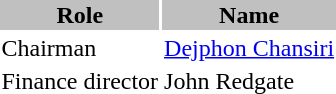<table class="toccolours">
<tr>
<th style="background:silver;">Role</th>
<th style="background:silver;">Name</th>
</tr>
<tr>
<td>Chairman</td>
<td><a href='#'>Dejphon Chansiri</a></td>
</tr>
<tr>
<td>Finance director</td>
<td>John Redgate</td>
</tr>
</table>
